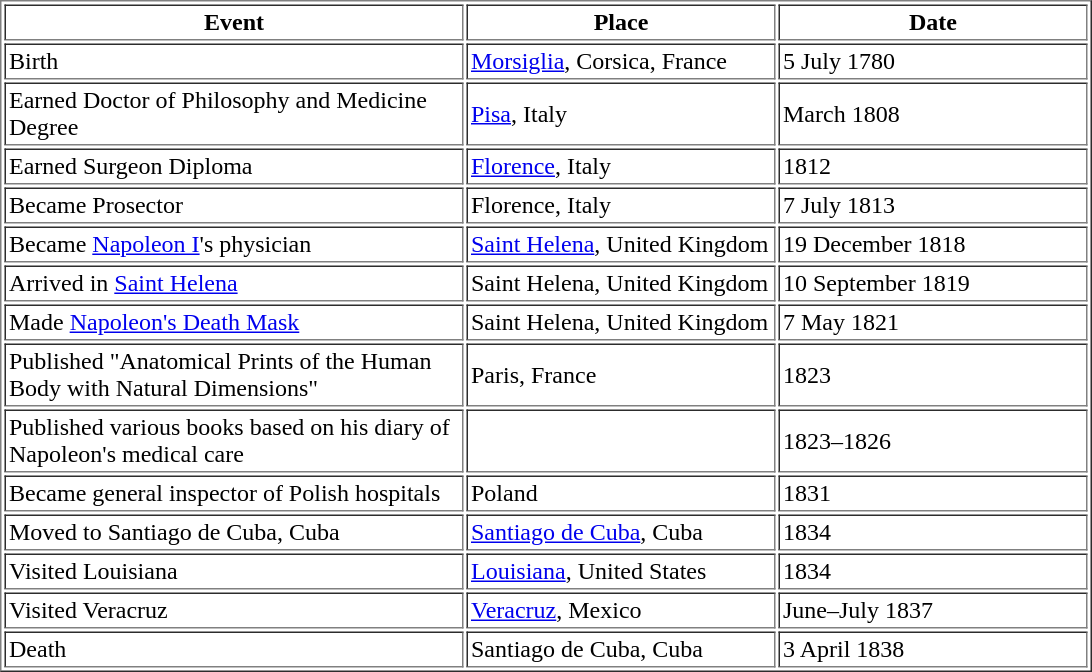<table border="1" cellpadding="2">
<tr>
<th style="width:300px;">Event</th>
<th style="width:200px;">Place</th>
<th style="width:200px;">Date</th>
</tr>
<tr>
<td>Birth</td>
<td><a href='#'>Morsiglia</a>, Corsica, France</td>
<td>5 July 1780</td>
</tr>
<tr>
<td>Earned Doctor of Philosophy and Medicine Degree</td>
<td><a href='#'>Pisa</a>, Italy</td>
<td>March 1808</td>
</tr>
<tr>
<td>Earned Surgeon Diploma</td>
<td><a href='#'>Florence</a>, Italy</td>
<td>1812</td>
</tr>
<tr>
<td>Became Prosector</td>
<td>Florence, Italy</td>
<td>7 July 1813</td>
</tr>
<tr>
<td>Became <a href='#'>Napoleon I</a>'s physician</td>
<td><a href='#'>Saint Helena</a>, United Kingdom</td>
<td>19 December 1818</td>
</tr>
<tr>
<td>Arrived in <a href='#'>Saint Helena</a></td>
<td>Saint Helena, United Kingdom</td>
<td>10 September 1819</td>
</tr>
<tr>
<td>Made <a href='#'>Napoleon's Death Mask</a></td>
<td>Saint Helena, United Kingdom</td>
<td>7 May 1821</td>
</tr>
<tr>
<td>Published "Anatomical Prints of the Human Body with Natural Dimensions"</td>
<td>Paris, France</td>
<td>1823</td>
</tr>
<tr>
<td>Published various books based on his diary of Napoleon's medical care</td>
<td></td>
<td>1823–1826</td>
</tr>
<tr>
<td>Became general inspector of Polish hospitals</td>
<td>Poland</td>
<td>1831</td>
</tr>
<tr>
<td>Moved to Santiago de Cuba, Cuba</td>
<td><a href='#'>Santiago de Cuba</a>, Cuba</td>
<td>1834</td>
</tr>
<tr>
<td>Visited Louisiana</td>
<td><a href='#'>Louisiana</a>, United States</td>
<td>1834</td>
</tr>
<tr>
<td>Visited Veracruz</td>
<td><a href='#'>Veracruz</a>, Mexico</td>
<td>June–July 1837</td>
</tr>
<tr>
<td>Death</td>
<td>Santiago de Cuba, Cuba</td>
<td>3 April 1838</td>
</tr>
</table>
